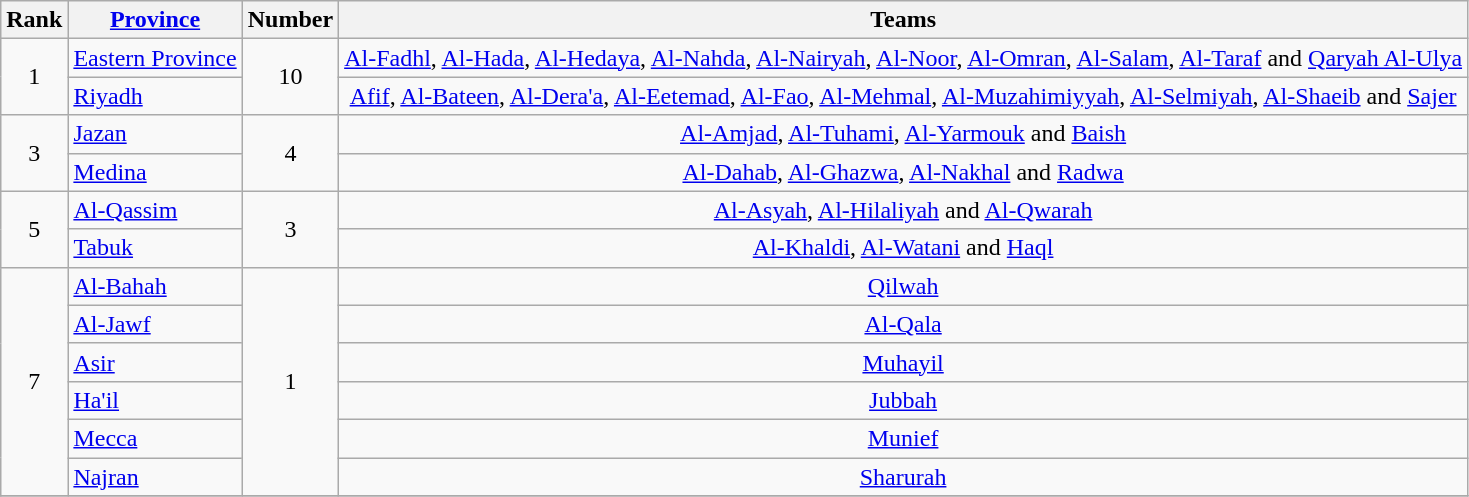<table class="wikitable">
<tr>
<th>Rank</th>
<th><a href='#'>Province</a></th>
<th>Number</th>
<th>Teams</th>
</tr>
<tr>
<td rowspan=2 align=center>1</td>
<td><a href='#'>Eastern Province</a></td>
<td rowspan=2 align=center>10</td>
<td align=center><a href='#'>Al-Fadhl</a>, <a href='#'>Al-Hada</a>, <a href='#'>Al-Hedaya</a>, <a href='#'>Al-Nahda</a>, <a href='#'>Al-Nairyah</a>, <a href='#'>Al-Noor</a>, <a href='#'>Al-Omran</a>, <a href='#'>Al-Salam</a>, <a href='#'>Al-Taraf</a> and <a href='#'>Qaryah Al-Ulya</a></td>
</tr>
<tr>
<td><a href='#'>Riyadh</a></td>
<td align=center><a href='#'>Afif</a>, <a href='#'>Al-Bateen</a>, <a href='#'>Al-Dera'a</a>, <a href='#'>Al-Eetemad</a>, <a href='#'>Al-Fao</a>, <a href='#'>Al-Mehmal</a>, <a href='#'>Al-Muzahimiyyah</a>, <a href='#'>Al-Selmiyah</a>, <a href='#'>Al-Shaeib</a> and <a href='#'>Sajer</a></td>
</tr>
<tr>
<td rowspan=2 align=center>3</td>
<td><a href='#'>Jazan</a></td>
<td rowspan=2 align=center>4</td>
<td align=center><a href='#'>Al-Amjad</a>, <a href='#'>Al-Tuhami</a>, <a href='#'>Al-Yarmouk</a> and <a href='#'>Baish</a></td>
</tr>
<tr>
<td><a href='#'>Medina</a></td>
<td align=center><a href='#'>Al-Dahab</a>, <a href='#'>Al-Ghazwa</a>, <a href='#'>Al-Nakhal</a> and <a href='#'>Radwa</a></td>
</tr>
<tr>
<td rowspan=2 align=center>5</td>
<td><a href='#'>Al-Qassim</a></td>
<td rowspan=2 align=center>3</td>
<td align=center><a href='#'>Al-Asyah</a>, <a href='#'>Al-Hilaliyah</a> and <a href='#'>Al-Qwarah</a></td>
</tr>
<tr>
<td><a href='#'>Tabuk</a></td>
<td align=center><a href='#'>Al-Khaldi</a>, <a href='#'>Al-Watani</a> and <a href='#'>Haql</a></td>
</tr>
<tr>
<td rowspan=6 align=center>7</td>
<td><a href='#'>Al-Bahah</a></td>
<td rowspan=6 align=center>1</td>
<td align=center><a href='#'>Qilwah</a></td>
</tr>
<tr>
<td><a href='#'>Al-Jawf</a></td>
<td align=center><a href='#'>Al-Qala</a></td>
</tr>
<tr>
<td><a href='#'>Asir</a></td>
<td align=center><a href='#'>Muhayil</a></td>
</tr>
<tr>
<td><a href='#'>Ha'il</a></td>
<td align=center><a href='#'>Jubbah</a></td>
</tr>
<tr>
<td><a href='#'>Mecca</a></td>
<td align=center><a href='#'>Munief</a></td>
</tr>
<tr>
<td><a href='#'>Najran</a></td>
<td align=center><a href='#'>Sharurah</a></td>
</tr>
<tr>
</tr>
</table>
